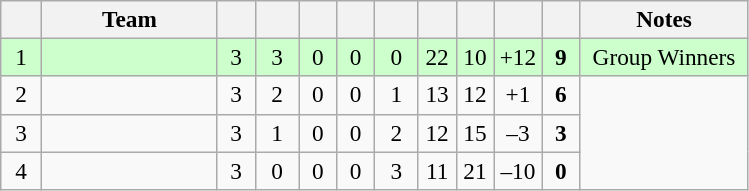<table class="wikitable" style="text-align: center; font-size: 97%;">
<tr>
<th width="20"></th>
<th width="110">Team</th>
<th width="18"></th>
<th width="22"></th>
<th width="18"></th>
<th width="18"></th>
<th width="22"></th>
<th width="18"></th>
<th width="18"></th>
<th width="25"></th>
<th width="18"></th>
<th width="105">Notes</th>
</tr>
<tr style="background-color: #ccffcc;">
<td>1</td>
<td align=left></td>
<td>3</td>
<td>3</td>
<td>0</td>
<td>0</td>
<td>0</td>
<td>22</td>
<td>10</td>
<td>+12</td>
<td><strong>9</strong></td>
<td>Group Winners</td>
</tr>
<tr>
<td>2</td>
<td align=left></td>
<td>3</td>
<td>2</td>
<td>0</td>
<td>0</td>
<td>1</td>
<td>13</td>
<td>12</td>
<td>+1</td>
<td><strong>6</strong></td>
<td rowspan="3"></td>
</tr>
<tr>
<td>3</td>
<td align=left></td>
<td>3</td>
<td>1</td>
<td>0</td>
<td>0</td>
<td>2</td>
<td>12</td>
<td>15</td>
<td>–3</td>
<td><strong>3</strong></td>
</tr>
<tr>
<td>4</td>
<td align=left></td>
<td>3</td>
<td>0</td>
<td>0</td>
<td>0</td>
<td>3</td>
<td>11</td>
<td>21</td>
<td>–10</td>
<td><strong>0</strong></td>
</tr>
</table>
